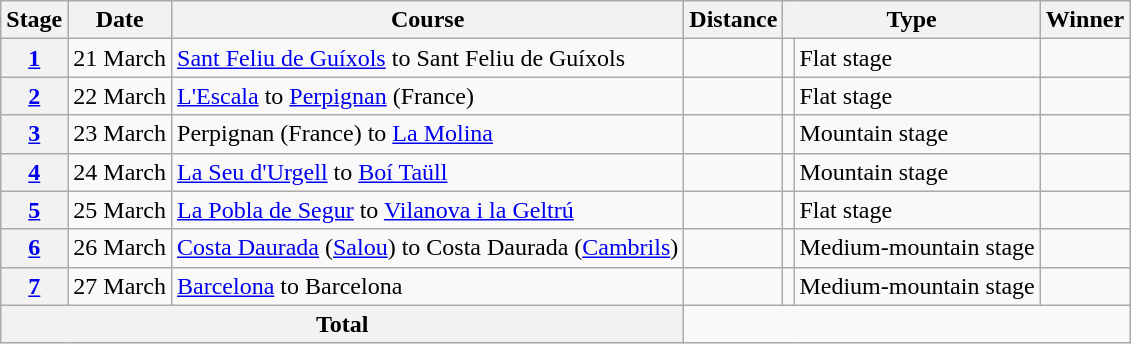<table class="wikitable">
<tr>
<th scope="col">Stage</th>
<th scope="col">Date</th>
<th scope="col">Course</th>
<th scope="col">Distance</th>
<th scope="col" colspan="2">Type</th>
<th scope="col">Winner</th>
</tr>
<tr>
<th scope="row"><a href='#'>1</a></th>
<td style="text-align:center;">21 March</td>
<td><a href='#'>Sant Feliu de Guíxols</a> to Sant Feliu de Guíxols</td>
<td style="text-align:center;"></td>
<td></td>
<td>Flat stage</td>
<td></td>
</tr>
<tr>
<th scope="row"><a href='#'>2</a></th>
<td style="text-align:center;">22 March</td>
<td><a href='#'>L'Escala</a> to <a href='#'>Perpignan</a> (France)</td>
<td style="text-align:center;"></td>
<td></td>
<td>Flat stage</td>
<td></td>
</tr>
<tr>
<th scope="row"><a href='#'>3</a></th>
<td style="text-align:center;">23 March</td>
<td>Perpignan (France) to <a href='#'>La Molina</a></td>
<td style="text-align:center;"></td>
<td></td>
<td>Mountain stage</td>
<td></td>
</tr>
<tr>
<th scope="row"><a href='#'>4</a></th>
<td style="text-align:center;">24 March</td>
<td><a href='#'>La Seu d'Urgell</a> to <a href='#'>Boí Taüll</a></td>
<td style="text-align:center;"></td>
<td></td>
<td>Mountain stage</td>
<td></td>
</tr>
<tr>
<th scope="row"><a href='#'>5</a></th>
<td style="text-align:center;">25 March</td>
<td><a href='#'>La Pobla de Segur</a> to <a href='#'>Vilanova i la Geltrú</a></td>
<td style="text-align:center;"></td>
<td></td>
<td>Flat stage</td>
<td></td>
</tr>
<tr>
<th scope="row"><a href='#'>6</a></th>
<td style="text-align:center;">26 March</td>
<td><a href='#'>Costa Daurada</a> (<a href='#'>Salou</a>) to Costa Daurada (<a href='#'>Cambrils</a>)</td>
<td style="text-align:center;"></td>
<td></td>
<td>Medium-mountain stage</td>
<td></td>
</tr>
<tr>
<th scope="row"><a href='#'>7</a></th>
<td style="text-align:center;">27 March</td>
<td><a href='#'>Barcelona</a> to Barcelona</td>
<td style="text-align:center;"></td>
<td></td>
<td>Medium-mountain stage</td>
<td></td>
</tr>
<tr>
<th colspan="3">Total</th>
<td colspan="4" align="center"></td>
</tr>
</table>
